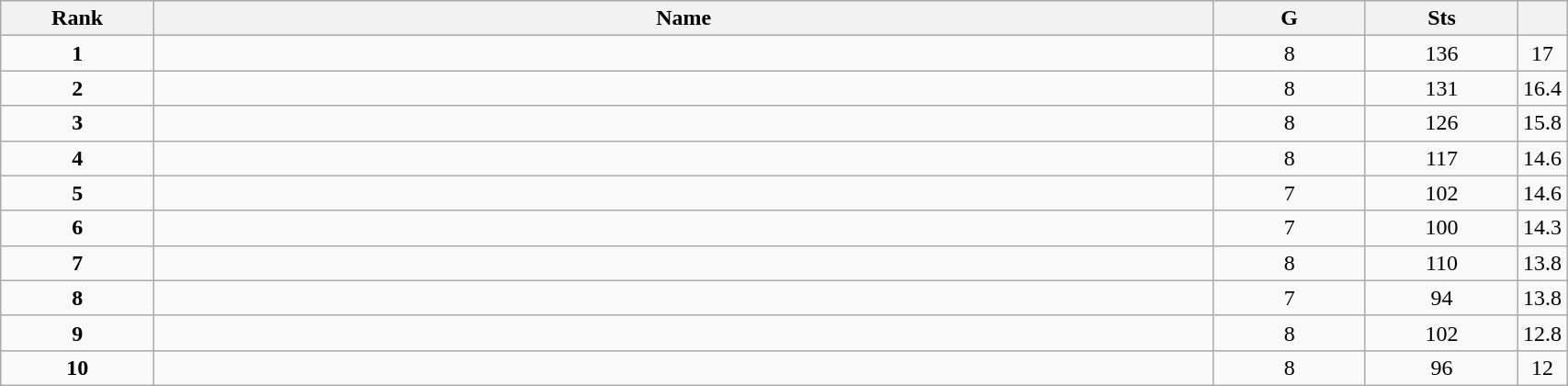<table class="wikitable" style="width:90%;">
<tr>
<th style="width:10%;">Rank</th>
<th style="width:70%;">Name</th>
<th style="width:10%;">G</th>
<th style="width:10%;">Sts</th>
<th style="width:10%;"></th>
</tr>
<tr align=center>
<td><strong>1</strong></td>
<td align=left><strong></strong></td>
<td>8</td>
<td>136</td>
<td>17</td>
</tr>
<tr align=center>
<td><strong>2</strong></td>
<td align=left></td>
<td>8</td>
<td>131</td>
<td>16.4</td>
</tr>
<tr align=center>
<td><strong>3</strong></td>
<td align=left></td>
<td>8</td>
<td>126</td>
<td>15.8</td>
</tr>
<tr align=center>
<td><strong>4</strong></td>
<td align=left></td>
<td>8</td>
<td>117</td>
<td>14.6</td>
</tr>
<tr align=center>
<td><strong>5</strong></td>
<td align=left></td>
<td>7</td>
<td>102</td>
<td>14.6</td>
</tr>
<tr align=center>
<td><strong>6</strong></td>
<td align=left></td>
<td>7</td>
<td>100</td>
<td>14.3</td>
</tr>
<tr align=center>
<td><strong>7</strong></td>
<td align=left></td>
<td>8</td>
<td>110</td>
<td>13.8</td>
</tr>
<tr align=center>
<td><strong>8</strong></td>
<td align=left></td>
<td>7</td>
<td>94</td>
<td>13.8</td>
</tr>
<tr align=center>
<td><strong>9</strong></td>
<td align=left></td>
<td>8</td>
<td>102</td>
<td>12.8</td>
</tr>
<tr align=center>
<td><strong>10</strong></td>
<td align=left></td>
<td>8</td>
<td>96</td>
<td>12</td>
</tr>
</table>
